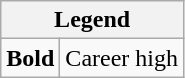<table class="wikitable mw-collapsible mw-collapsed">
<tr>
<th colspan="2">Legend</th>
</tr>
<tr>
<td><strong>Bold</strong></td>
<td>Career high</td>
</tr>
</table>
